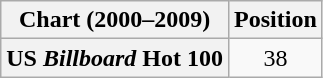<table class="wikitable plainrowheaders" style="text-align:center">
<tr>
<th scope="col">Chart (2000–2009)</th>
<th scope="col">Position</th>
</tr>
<tr>
<th scope="row">US <em>Billboard</em> Hot 100</th>
<td>38</td>
</tr>
</table>
